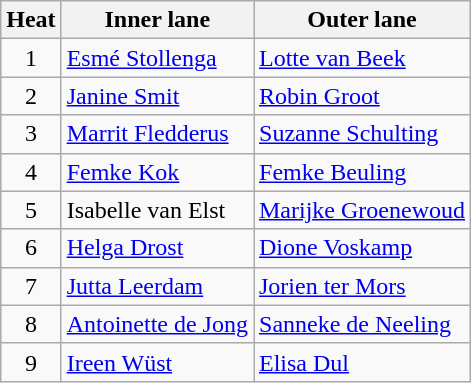<table class="wikitable">
<tr>
<th>Heat</th>
<th>Inner lane</th>
<th>Outer lane</th>
</tr>
<tr>
<td align="center">1</td>
<td><a href='#'>Esmé Stollenga</a></td>
<td><a href='#'>Lotte van Beek</a></td>
</tr>
<tr>
<td align="center">2</td>
<td><a href='#'>Janine Smit</a></td>
<td><a href='#'>Robin Groot</a></td>
</tr>
<tr>
<td align="center">3</td>
<td><a href='#'>Marrit Fledderus</a></td>
<td><a href='#'>Suzanne Schulting</a></td>
</tr>
<tr>
<td align="center">4</td>
<td><a href='#'>Femke Kok</a></td>
<td><a href='#'>Femke Beuling</a></td>
</tr>
<tr>
<td align="center">5</td>
<td>Isabelle van Elst</td>
<td><a href='#'>Marijke Groenewoud</a></td>
</tr>
<tr>
<td align="center">6</td>
<td><a href='#'>Helga Drost</a></td>
<td><a href='#'>Dione Voskamp</a></td>
</tr>
<tr>
<td align="center">7</td>
<td><a href='#'>Jutta Leerdam</a></td>
<td><a href='#'>Jorien ter Mors</a></td>
</tr>
<tr>
<td align="center">8</td>
<td><a href='#'>Antoinette de Jong</a></td>
<td><a href='#'>Sanneke de Neeling</a></td>
</tr>
<tr>
<td align="center">9</td>
<td><a href='#'>Ireen Wüst</a></td>
<td><a href='#'>Elisa Dul</a></td>
</tr>
</table>
